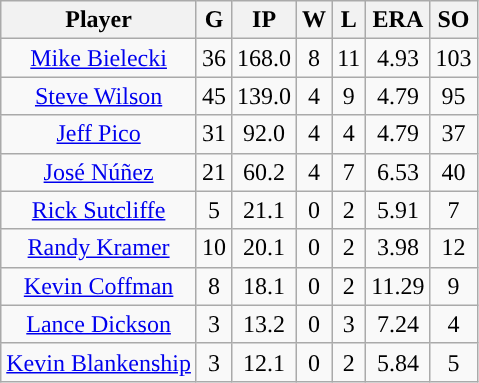<table class="wikitable sortable" style="text-align:center">
<tr>
<th>Player</th>
<th>G</th>
<th>IP</th>
<th>W</th>
<th>L</th>
<th>ERA</th>
<th>SO</th>
</tr>
<tr>
<td><a href='#'>Mike Bielecki</a></td>
<td>36</td>
<td>168.0</td>
<td>8</td>
<td>11</td>
<td>4.93</td>
<td>103</td>
</tr>
<tr>
<td><a href='#'>Steve Wilson</a></td>
<td>45</td>
<td>139.0</td>
<td>4</td>
<td>9</td>
<td>4.79</td>
<td>95</td>
</tr>
<tr>
<td><a href='#'>Jeff Pico</a></td>
<td>31</td>
<td>92.0</td>
<td>4</td>
<td>4</td>
<td>4.79</td>
<td>37</td>
</tr>
<tr>
<td><a href='#'>José Núñez</a></td>
<td>21</td>
<td>60.2</td>
<td>4</td>
<td>7</td>
<td>6.53</td>
<td>40</td>
</tr>
<tr>
<td><a href='#'>Rick Sutcliffe</a></td>
<td>5</td>
<td>21.1</td>
<td>0</td>
<td>2</td>
<td>5.91</td>
<td>7</td>
</tr>
<tr>
<td><a href='#'>Randy Kramer</a></td>
<td>10</td>
<td>20.1</td>
<td>0</td>
<td>2</td>
<td>3.98</td>
<td>12</td>
</tr>
<tr>
<td><a href='#'>Kevin Coffman</a></td>
<td>8</td>
<td>18.1</td>
<td>0</td>
<td>2</td>
<td>11.29</td>
<td>9</td>
</tr>
<tr>
<td><a href='#'>Lance Dickson</a></td>
<td>3</td>
<td>13.2</td>
<td>0</td>
<td>3</td>
<td>7.24</td>
<td>4</td>
</tr>
<tr>
<td><a href='#'>Kevin Blankenship</a></td>
<td>3</td>
<td>12.1</td>
<td>0</td>
<td>2</td>
<td>5.84</td>
<td>5</td>
</tr>
</table>
